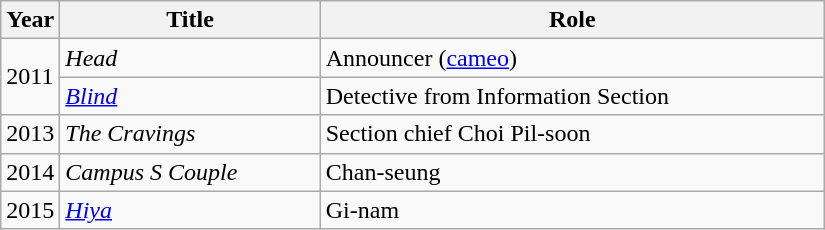<table class="wikitable" style="width:550px">
<tr>
<th width=10>Year</th>
<th>Title</th>
<th>Role</th>
</tr>
<tr>
<td rowspan=2>2011</td>
<td><em>Head</em></td>
<td>Announcer (<a href='#'>cameo</a>)</td>
</tr>
<tr>
<td><em><a href='#'>Blind</a></em></td>
<td>Detective from Information Section</td>
</tr>
<tr>
<td>2013</td>
<td><em>The Cravings</em></td>
<td>Section chief Choi Pil-soon</td>
</tr>
<tr>
<td>2014</td>
<td><em>Campus S Couple</em></td>
<td>Chan-seung</td>
</tr>
<tr>
<td>2015</td>
<td><em><a href='#'>Hiya</a></em></td>
<td>Gi-nam</td>
</tr>
</table>
